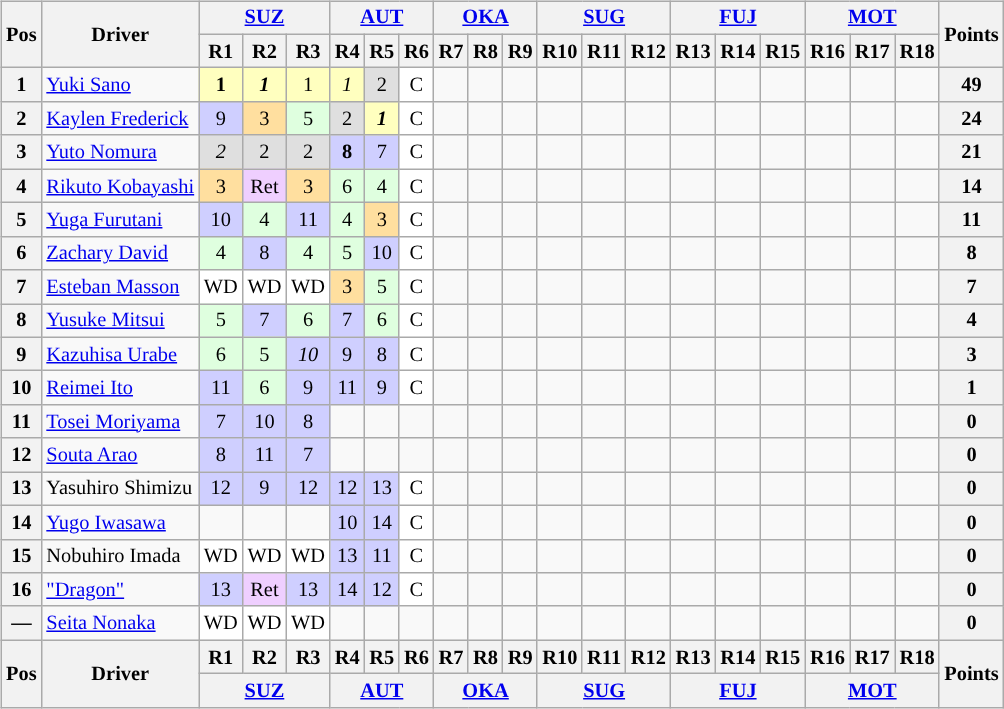<table>
<tr>
<td style="vertical-align:top;"><br><table class="wikitable" style="font-size:85%; text-align:center">
<tr>
<th rowspan="2" valign="middle">Pos</th>
<th rowspan="2" valign="middle">Driver</th>
<th colspan="3"><a href='#'>SUZ</a></th>
<th colspan="3"><a href='#'>AUT</a></th>
<th colspan="3"><a href='#'>OKA</a></th>
<th colspan="3"><a href='#'>SUG</a></th>
<th colspan="3"><a href='#'>FUJ</a></th>
<th colspan="3"><a href='#'>MOT</a></th>
<th rowspan="2" valign="middle">Points</th>
</tr>
<tr>
<th>R1</th>
<th>R2</th>
<th>R3</th>
<th>R4</th>
<th>R5</th>
<th>R6</th>
<th>R7</th>
<th>R8</th>
<th>R9</th>
<th>R10</th>
<th>R11</th>
<th>R12</th>
<th>R13</th>
<th>R14</th>
<th>R15</th>
<th>R16</th>
<th>R17</th>
<th>R18</th>
</tr>
<tr>
<th>1</th>
<td align="left"> <a href='#'>Yuki Sano</a></td>
<td style="background:#FFFFBF;"><strong>1</strong></td>
<td style="background:#FFFFBF;"><strong><em>1</em></strong></td>
<td style="background:#FFFFBF;">1</td>
<td style="background:#FFFFBF;"><em>1</em></td>
<td style="background:#DFDFDF;">2</td>
<td style="background:#FFFFFF;">C</td>
<td></td>
<td></td>
<td></td>
<td></td>
<td></td>
<td></td>
<td></td>
<td></td>
<td></td>
<td></td>
<td></td>
<td></td>
<th>49</th>
</tr>
<tr>
<th>2</th>
<td align="left"> <a href='#'>Kaylen Frederick</a></td>
<td style="background:#CFCFFF;">9</td>
<td style="background:#FFDF9F;">3</td>
<td style="background:#DFFFDF;">5</td>
<td style="background:#DFDFDF;">2</td>
<td style="background:#FFFFBF;"><strong><em>1</em></strong></td>
<td style="background:#FFFFFF;">C</td>
<td></td>
<td></td>
<td></td>
<td></td>
<td></td>
<td></td>
<td></td>
<td></td>
<td></td>
<td></td>
<td></td>
<td></td>
<th>24</th>
</tr>
<tr>
<th>3</th>
<td align="left"> <a href='#'>Yuto Nomura</a></td>
<td style="background:#DFDFDF;"><em>2</em></td>
<td style="background:#DFDFDF;">2</td>
<td style="background:#DFDFDF;">2</td>
<td style="background:#CFCFFF;"><strong>8</strong></td>
<td style="background:#CFCFFF;">7</td>
<td style="background:#FFFFFF;">C</td>
<td></td>
<td></td>
<td></td>
<td></td>
<td></td>
<td></td>
<td></td>
<td></td>
<td></td>
<td></td>
<td></td>
<td></td>
<th>21</th>
</tr>
<tr>
<th>4</th>
<td align="left" nowrap> <a href='#'>Rikuto Kobayashi</a></td>
<td style="background:#FFDF9F;">3</td>
<td style="background:#EFCFFF;">Ret</td>
<td style="background:#FFDF9F;">3</td>
<td style="background:#DFFFDF;">6</td>
<td style="background:#DFFFDF;">4</td>
<td style="background:#FFFFFF;">C</td>
<td></td>
<td></td>
<td></td>
<td></td>
<td></td>
<td></td>
<td></td>
<td></td>
<td></td>
<td></td>
<td></td>
<td></td>
<th>14</th>
</tr>
<tr>
<th>5</th>
<td align="left"> <a href='#'>Yuga Furutani</a></td>
<td style="background:#CFCFFF;">10</td>
<td style="background:#DFFFDF;">4</td>
<td style="background:#CFCFFF;">11</td>
<td style="background:#DFFFDF;">4</td>
<td style="background:#FFDF9F;">3</td>
<td style="background:#FFFFFF;">C</td>
<td></td>
<td></td>
<td></td>
<td></td>
<td></td>
<td></td>
<td></td>
<td></td>
<td></td>
<td></td>
<td></td>
<td></td>
<th>11</th>
</tr>
<tr>
<th>6</th>
<td align="left"> <a href='#'>Zachary David</a></td>
<td style="background:#DFFFDF;">4</td>
<td style="background:#CFCFFF;">8</td>
<td style="background:#DFFFDF;">4</td>
<td style="background:#DFFFDF;">5</td>
<td style="background:#CFCFFF;">10</td>
<td style="background:#FFFFFF;">C</td>
<td></td>
<td></td>
<td></td>
<td></td>
<td></td>
<td></td>
<td></td>
<td></td>
<td></td>
<td></td>
<td></td>
<td></td>
<th>8</th>
</tr>
<tr>
<th>7</th>
<td align="left"> <a href='#'>Esteban Masson</a></td>
<td style="background:#FFFFFF;">WD</td>
<td style="background:#FFFFFF;">WD</td>
<td style="background:#FFFFFF;">WD</td>
<td style="background:#FFDF9F;">3</td>
<td style="background:#DFFFDF;">5</td>
<td style="background:#FFFFFF;">C</td>
<td></td>
<td></td>
<td></td>
<td></td>
<td></td>
<td></td>
<td></td>
<td></td>
<td></td>
<td></td>
<td></td>
<td></td>
<th>7</th>
</tr>
<tr>
<th>8</th>
<td align="left"> <a href='#'>Yusuke Mitsui</a></td>
<td style="background:#DFFFDF;">5</td>
<td style="background:#CFCFFF;">7</td>
<td style="background:#DFFFDF;">6</td>
<td style="background:#CFCFFF;">7</td>
<td style="background:#DFFFDF;">6</td>
<td style="background:#FFFFFF;">C</td>
<td></td>
<td></td>
<td></td>
<td></td>
<td></td>
<td></td>
<td></td>
<td></td>
<td></td>
<td></td>
<td></td>
<td></td>
<th>4</th>
</tr>
<tr>
<th>9</th>
<td align="left"> <a href='#'>Kazuhisa Urabe</a></td>
<td style="background:#DFFFDF;">6</td>
<td style="background:#DFFFDF;">5</td>
<td style="background:#CFCFFF;"><em>10</em></td>
<td style="background:#CFCFFF;">9</td>
<td style="background:#CFCFFF;">8</td>
<td style="background:#FFFFFF;">C</td>
<td></td>
<td></td>
<td></td>
<td></td>
<td></td>
<td></td>
<td></td>
<td></td>
<td></td>
<td></td>
<td></td>
<td></td>
<th>3</th>
</tr>
<tr>
<th>10</th>
<td align="left"> <a href='#'>Reimei Ito</a></td>
<td style="background:#CFCFFF;">11</td>
<td style="background:#DFFFDF;">6</td>
<td style="background:#CFCFFF;">9</td>
<td style="background:#CFCFFF;">11</td>
<td style="background:#CFCFFF;">9</td>
<td style="background:#FFFFFF;">C</td>
<td></td>
<td></td>
<td></td>
<td></td>
<td></td>
<td></td>
<td></td>
<td></td>
<td></td>
<td></td>
<td></td>
<td></td>
<th>1</th>
</tr>
<tr>
<th>11</th>
<td align="left"> <a href='#'>Tosei Moriyama</a></td>
<td style="background:#CFCFFF;">7</td>
<td style="background:#CFCFFF;">10</td>
<td style="background:#CFCFFF;">8</td>
<td></td>
<td></td>
<td></td>
<td></td>
<td></td>
<td></td>
<td></td>
<td></td>
<td></td>
<td></td>
<td></td>
<td></td>
<td></td>
<td></td>
<td></td>
<th>0</th>
</tr>
<tr>
<th>12</th>
<td align="left"> <a href='#'>Souta Arao</a></td>
<td style="background:#CFCFFF;">8</td>
<td style="background:#CFCFFF;">11</td>
<td style="background:#CFCFFF;">7</td>
<td></td>
<td></td>
<td></td>
<td></td>
<td></td>
<td></td>
<td></td>
<td></td>
<td></td>
<td></td>
<td></td>
<td></td>
<td></td>
<td></td>
<td></td>
<th>0</th>
</tr>
<tr>
<th>13</th>
<td align="left"> Yasuhiro Shimizu</td>
<td style="background:#CFCFFF;">12</td>
<td style="background:#CFCFFF;">9</td>
<td style="background:#CFCFFF;">12</td>
<td style="background:#CFCFFF;">12</td>
<td style="background:#CFCFFF;">13</td>
<td style="background:#FFFFFF;">C</td>
<td></td>
<td></td>
<td></td>
<td></td>
<td></td>
<td></td>
<td></td>
<td></td>
<td></td>
<td></td>
<td></td>
<td></td>
<th>0</th>
</tr>
<tr>
<th>14</th>
<td align="left"> <a href='#'>Yugo Iwasawa</a></td>
<td></td>
<td></td>
<td></td>
<td style="background:#CFCFFF;">10</td>
<td style="background:#CFCFFF;">14</td>
<td style="background:#FFFFFF;">C</td>
<td></td>
<td></td>
<td></td>
<td></td>
<td></td>
<td></td>
<td></td>
<td></td>
<td></td>
<td></td>
<td></td>
<td></td>
<th>0</th>
</tr>
<tr>
<th>15</th>
<td align="left"> Nobuhiro Imada</td>
<td style="background:#FFFFFF;">WD</td>
<td style="background:#FFFFFF;">WD</td>
<td style="background:#FFFFFF;">WD</td>
<td style="background:#CFCFFF;">13</td>
<td style="background:#CFCFFF;">11</td>
<td style="background:#FFFFFF;">C</td>
<td></td>
<td></td>
<td></td>
<td></td>
<td></td>
<td></td>
<td></td>
<td></td>
<td></td>
<td></td>
<td></td>
<td></td>
<th>0</th>
</tr>
<tr>
<th>16</th>
<td align="left"> <a href='#'>"Dragon"</a></td>
<td style="background:#CFCFFF;">13</td>
<td style="background:#efcfff;">Ret</td>
<td style="background:#CFCFFF;">13</td>
<td style="background:#CFCFFF;">14</td>
<td style="background:#CFCFFF;">12</td>
<td style="background:#FFFFFF;">C</td>
<td></td>
<td></td>
<td></td>
<td></td>
<td></td>
<td></td>
<td></td>
<td></td>
<td></td>
<td></td>
<td></td>
<td></td>
<th>0</th>
</tr>
<tr>
<th>—</th>
<td align="left"> <a href='#'>Seita Nonaka</a></td>
<td style="background:#FFFFFF;">WD</td>
<td style="background:#FFFFFF;">WD</td>
<td style="background:#FFFFFF;">WD</td>
<td></td>
<td></td>
<td></td>
<td></td>
<td></td>
<td></td>
<td></td>
<td></td>
<td></td>
<td></td>
<td></td>
<td></td>
<td></td>
<td></td>
<td></td>
<th>0</th>
</tr>
<tr>
<th rowspan="2">Pos</th>
<th rowspan="2">Driver</th>
<th>R1</th>
<th>R2</th>
<th>R3</th>
<th>R4</th>
<th>R5</th>
<th>R6</th>
<th>R7</th>
<th>R8</th>
<th>R9</th>
<th>R10</th>
<th>R11</th>
<th>R12</th>
<th>R13</th>
<th>R14</th>
<th>R15</th>
<th>R16</th>
<th>R17</th>
<th>R18</th>
<th rowspan="2">Points</th>
</tr>
<tr>
<th colspan="3"><a href='#'>SUZ</a></th>
<th colspan="3"><a href='#'>AUT</a></th>
<th colspan="3"><a href='#'>OKA</a></th>
<th colspan="3"><a href='#'>SUG</a></th>
<th colspan="3"><a href='#'>FUJ</a></th>
<th colspan="3"><a href='#'>MOT</a></th>
</tr>
</table>
</td>
<td style="vertical-align:top;"></td>
</tr>
</table>
